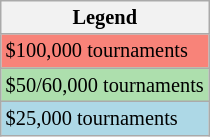<table class="wikitable" style="font-size:85%">
<tr>
<th>Legend</th>
</tr>
<tr style="background:#f88379;">
<td>$100,000 tournaments</td>
</tr>
<tr style="background:#addfad;">
<td>$50/60,000 tournaments</td>
</tr>
<tr style="background:lightblue;">
<td>$25,000 tournaments</td>
</tr>
</table>
